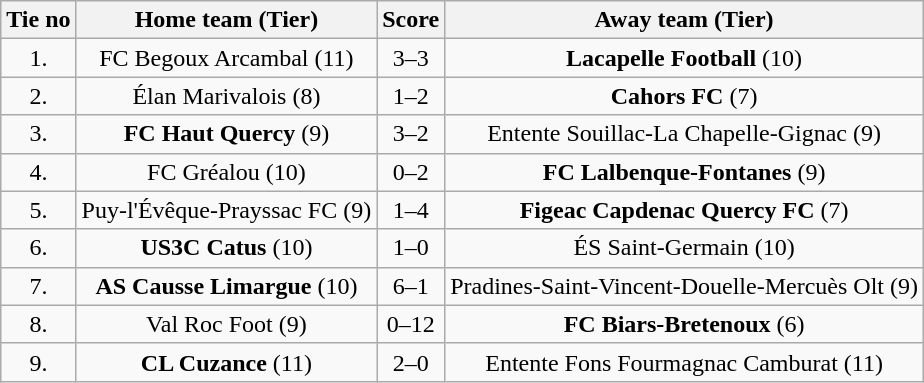<table class="wikitable" style="text-align: center">
<tr>
<th>Tie no</th>
<th>Home team (Tier)</th>
<th>Score</th>
<th>Away team (Tier)</th>
</tr>
<tr>
<td>1.</td>
<td>FC Begoux Arcambal (11)</td>
<td>3–3 </td>
<td><strong>Lacapelle Football</strong> (10)</td>
</tr>
<tr>
<td>2.</td>
<td>Élan Marivalois (8)</td>
<td>1–2</td>
<td><strong>Cahors FC</strong> (7)</td>
</tr>
<tr>
<td>3.</td>
<td><strong>FC Haut Quercy</strong> (9)</td>
<td>3–2</td>
<td>Entente Souillac-La Chapelle-Gignac (9)</td>
</tr>
<tr>
<td>4.</td>
<td>FC Gréalou (10)</td>
<td>0–2</td>
<td><strong>FC Lalbenque-Fontanes</strong> (9)</td>
</tr>
<tr>
<td>5.</td>
<td>Puy-l'Évêque-Prayssac FC (9)</td>
<td>1–4</td>
<td><strong>Figeac Capdenac Quercy FC</strong> (7)</td>
</tr>
<tr>
<td>6.</td>
<td><strong>US3C Catus</strong> (10)</td>
<td>1–0</td>
<td>ÉS Saint-Germain (10)</td>
</tr>
<tr>
<td>7.</td>
<td><strong>AS Causse Limargue</strong> (10)</td>
<td>6–1</td>
<td>Pradines-Saint-Vincent-Douelle-Mercuès Olt (9)</td>
</tr>
<tr>
<td>8.</td>
<td>Val Roc Foot (9)</td>
<td>0–12</td>
<td><strong>FC Biars-Bretenoux</strong> (6)</td>
</tr>
<tr>
<td>9.</td>
<td><strong>CL Cuzance</strong> (11)</td>
<td>2–0</td>
<td>Entente Fons Fourmagnac Camburat (11)</td>
</tr>
</table>
